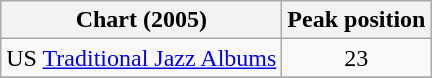<table class="wikitable">
<tr>
<th>Chart (2005)</th>
<th>Peak position</th>
</tr>
<tr>
<td>US <a href='#'>Traditional Jazz Albums</a></td>
<td style="text-align:center;">23</td>
</tr>
<tr>
</tr>
</table>
